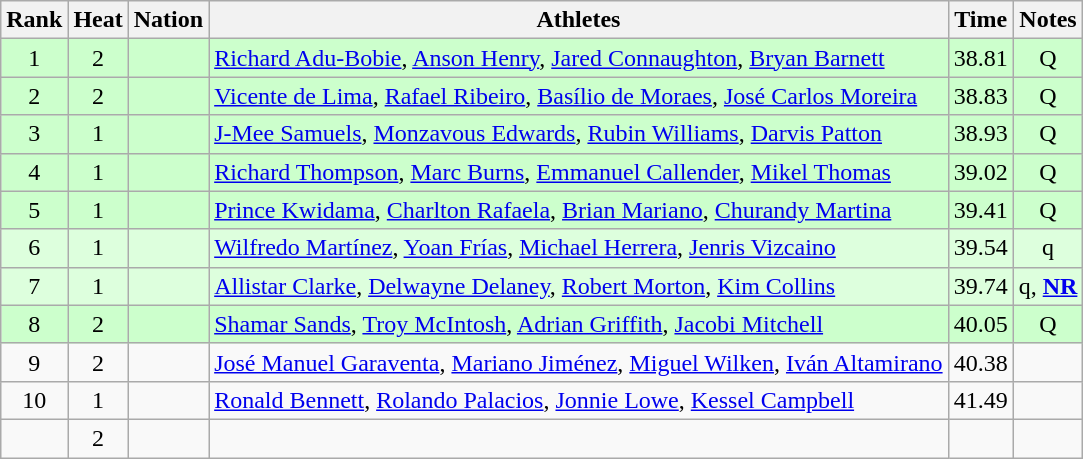<table class="wikitable sortable" style="text-align:center">
<tr>
<th>Rank</th>
<th>Heat</th>
<th>Nation</th>
<th>Athletes</th>
<th>Time</th>
<th>Notes</th>
</tr>
<tr bgcolor=ccffcc>
<td>1</td>
<td>2</td>
<td align=left></td>
<td align=left><a href='#'>Richard Adu-Bobie</a>, <a href='#'>Anson Henry</a>, <a href='#'>Jared Connaughton</a>, <a href='#'>Bryan Barnett</a></td>
<td>38.81</td>
<td>Q</td>
</tr>
<tr bgcolor=ccffcc>
<td>2</td>
<td>2</td>
<td align=left></td>
<td align=left><a href='#'>Vicente de Lima</a>, <a href='#'>Rafael Ribeiro</a>, <a href='#'>Basílio de Moraes</a>, <a href='#'>José Carlos Moreira</a></td>
<td>38.83</td>
<td>Q</td>
</tr>
<tr bgcolor=ccffcc>
<td>3</td>
<td>1</td>
<td align=left></td>
<td align=left><a href='#'>J-Mee Samuels</a>, <a href='#'>Monzavous Edwards</a>, <a href='#'>Rubin Williams</a>, <a href='#'>Darvis Patton</a></td>
<td>38.93</td>
<td>Q</td>
</tr>
<tr bgcolor=ccffcc>
<td>4</td>
<td>1</td>
<td align=left></td>
<td align=left><a href='#'>Richard Thompson</a>, <a href='#'>Marc Burns</a>, <a href='#'>Emmanuel Callender</a>, <a href='#'>Mikel Thomas</a></td>
<td>39.02</td>
<td>Q</td>
</tr>
<tr bgcolor=ccffcc>
<td>5</td>
<td>1</td>
<td align=left></td>
<td align=left><a href='#'>Prince Kwidama</a>, <a href='#'>Charlton Rafaela</a>, <a href='#'>Brian Mariano</a>, <a href='#'>Churandy Martina</a></td>
<td>39.41</td>
<td>Q</td>
</tr>
<tr bgcolor=ddffdd>
<td>6</td>
<td>1</td>
<td align=left></td>
<td align=left><a href='#'>Wilfredo Martínez</a>, <a href='#'>Yoan Frías</a>, <a href='#'>Michael Herrera</a>, <a href='#'>Jenris Vizcaino</a></td>
<td>39.54</td>
<td>q</td>
</tr>
<tr bgcolor=ddffdd>
<td>7</td>
<td>1</td>
<td align=left></td>
<td align=left><a href='#'>Allistar Clarke</a>, <a href='#'>Delwayne Delaney</a>, <a href='#'>Robert Morton</a>, <a href='#'>Kim Collins</a></td>
<td>39.74</td>
<td>q, <strong><a href='#'>NR</a></strong></td>
</tr>
<tr bgcolor=ccffcc>
<td>8</td>
<td>2</td>
<td align=left></td>
<td align=left><a href='#'>Shamar Sands</a>, <a href='#'>Troy McIntosh</a>, <a href='#'>Adrian Griffith</a>, <a href='#'>Jacobi Mitchell</a></td>
<td>40.05</td>
<td>Q</td>
</tr>
<tr>
<td>9</td>
<td>2</td>
<td align=left></td>
<td align=left><a href='#'>José Manuel Garaventa</a>, <a href='#'>Mariano Jiménez</a>, <a href='#'>Miguel Wilken</a>, <a href='#'>Iván Altamirano</a></td>
<td>40.38</td>
<td></td>
</tr>
<tr>
<td>10</td>
<td>1</td>
<td align=left></td>
<td align=left><a href='#'>Ronald Bennett</a>, <a href='#'>Rolando Palacios</a>, <a href='#'>Jonnie Lowe</a>, <a href='#'>Kessel Campbell</a></td>
<td>41.49</td>
<td></td>
</tr>
<tr>
<td></td>
<td>2</td>
<td align=left></td>
<td align=left></td>
<td></td>
<td></td>
</tr>
</table>
